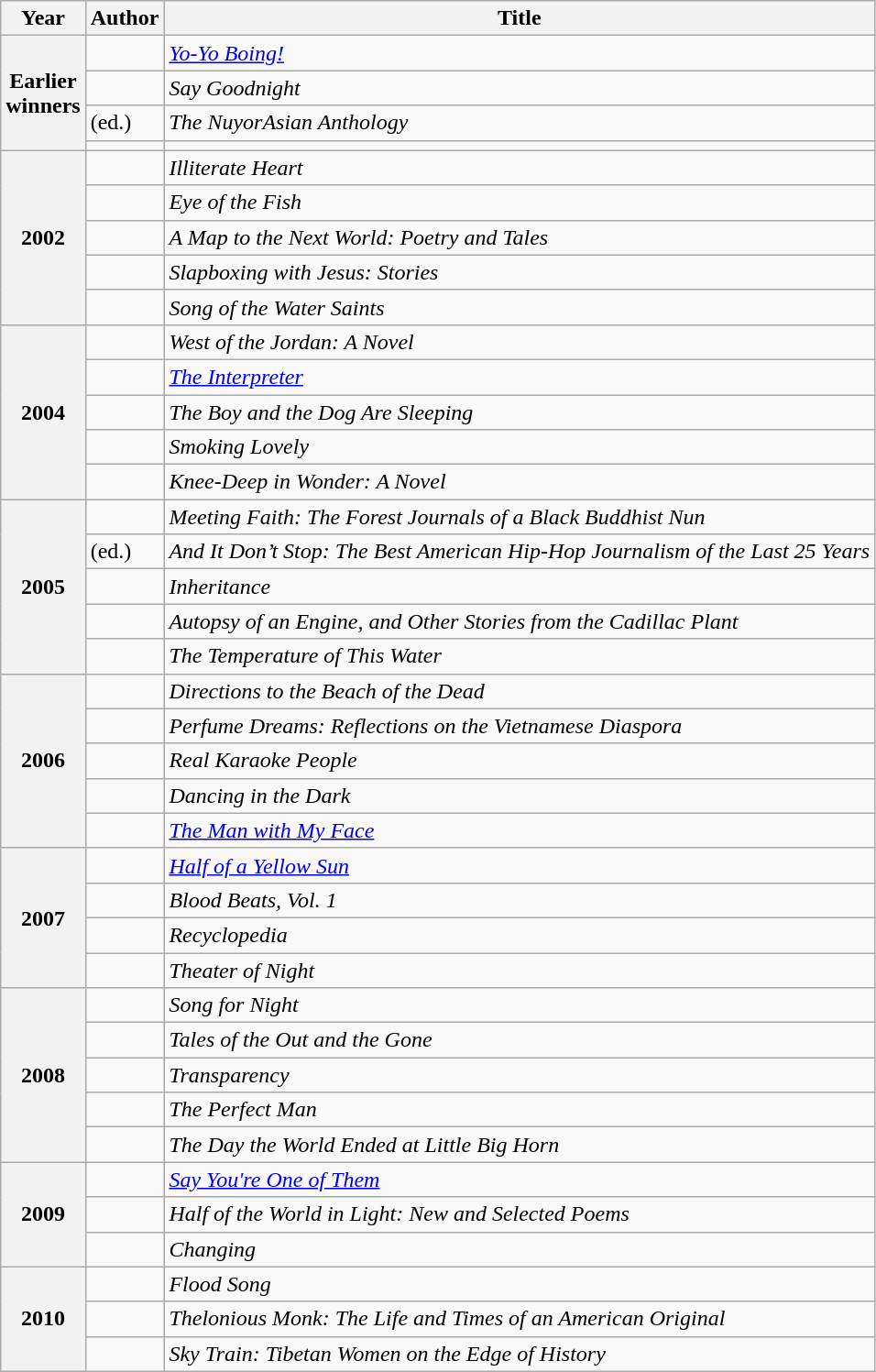<table class="wikitable sortable">
<tr>
<th>Year</th>
<th>Author</th>
<th>Title</th>
</tr>
<tr>
<th rowspan="4">Earlier<br>winners</th>
<td></td>
<td><em><a href='#'>Yo-Yo Boing!</a></em></td>
</tr>
<tr>
<td></td>
<td><em>Say Goodnight</em></td>
</tr>
<tr>
<td> (ed.)</td>
<td><em>The NuyorAsian Anthology</em></td>
</tr>
<tr>
<td></td>
<td></td>
</tr>
<tr>
<th rowspan="5">2002</th>
<td></td>
<td><em>Illiterate Heart</em></td>
</tr>
<tr>
<td></td>
<td><em>Eye of the Fish</em></td>
</tr>
<tr>
<td></td>
<td><em>A Map to the Next World: Poetry and Tales</em></td>
</tr>
<tr>
<td></td>
<td><em>Slapboxing with Jesus: Stories</em></td>
</tr>
<tr>
<td></td>
<td><em>Song of the Water Saints</em></td>
</tr>
<tr>
<th rowspan="5">2004</th>
<td></td>
<td><em>West of the Jordan: A Novel</em></td>
</tr>
<tr>
<td></td>
<td><em><a href='#'>The Interpreter</a></em></td>
</tr>
<tr>
<td></td>
<td><em>The Boy and the Dog Are Sleeping</em></td>
</tr>
<tr>
<td></td>
<td><em>Smoking Lovely</em></td>
</tr>
<tr>
<td></td>
<td><em>Knee-Deep in Wonder: A Novel</em></td>
</tr>
<tr>
<th rowspan="5">2005</th>
<td></td>
<td><em>Meeting Faith: The Forest Journals of a Black Buddhist Nun</em></td>
</tr>
<tr>
<td> (ed.)</td>
<td><em>And It Don’t Stop: The Best American Hip-Hop Journalism of the Last 25 Years</em></td>
</tr>
<tr>
<td></td>
<td><em>Inheritance</em></td>
</tr>
<tr>
<td></td>
<td><em>Autopsy of an Engine, and Other Stories from the Cadillac Plant</em></td>
</tr>
<tr>
<td></td>
<td><em>The Temperature of This Water</em></td>
</tr>
<tr>
<th rowspan="5">2006</th>
<td></td>
<td><em>Directions to the Beach of the Dead</em></td>
</tr>
<tr>
<td></td>
<td><em>Perfume Dreams: Reflections on the Vietnamese Diaspora</em></td>
</tr>
<tr>
<td></td>
<td><em>Real Karaoke People</em></td>
</tr>
<tr>
<td></td>
<td><em>Dancing in the Dark</em></td>
</tr>
<tr>
<td></td>
<td><em><a href='#'>The Man with My Face</a></em></td>
</tr>
<tr>
<th rowspan="4">2007</th>
<td></td>
<td><em><a href='#'>Half of a Yellow Sun</a></em></td>
</tr>
<tr>
<td></td>
<td><em>Blood Beats, Vol. 1</em></td>
</tr>
<tr>
<td></td>
<td><em>Recyclopedia</em></td>
</tr>
<tr>
<td></td>
<td><em>Theater of Night</em></td>
</tr>
<tr>
<th rowspan="5">2008</th>
<td></td>
<td><em>Song for Night</em></td>
</tr>
<tr>
<td></td>
<td><em>Tales of the Out and the Gone</em></td>
</tr>
<tr>
<td></td>
<td><em>Transparency</em></td>
</tr>
<tr>
<td></td>
<td><em>The Perfect Man</em></td>
</tr>
<tr>
<td></td>
<td><em>The Day the World Ended at Little Big Horn</em></td>
</tr>
<tr>
<th rowspan="3">2009</th>
<td></td>
<td><em><a href='#'>Say You're One of Them</a></em></td>
</tr>
<tr>
<td></td>
<td><em>Half of the World in Light: New and Selected Poems</em></td>
</tr>
<tr>
<td></td>
<td><em>Changing</em></td>
</tr>
<tr>
<th rowspan="3">2010</th>
<td></td>
<td><em>Flood Song</em></td>
</tr>
<tr>
<td></td>
<td><em>Thelonious Monk: The Life and Times of an American Original</em></td>
</tr>
<tr>
<td></td>
<td><em>Sky Train: Tibetan Women on the Edge of History</em></td>
</tr>
</table>
